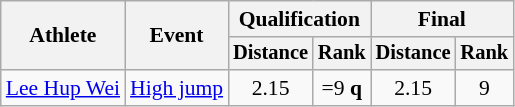<table class="wikitable" style="font-size:90%">
<tr>
<th rowspan=2>Athlete</th>
<th rowspan=2>Event</th>
<th colspan=2>Qualification</th>
<th colspan=2>Final</th>
</tr>
<tr style="font-size:95%">
<th>Distance</th>
<th>Rank</th>
<th>Distance</th>
<th>Rank</th>
</tr>
<tr align=center>
<td align=left><a href='#'>Lee Hup Wei</a></td>
<td align=left><a href='#'>High jump</a></td>
<td>2.15</td>
<td>=9 <strong>q</strong></td>
<td>2.15</td>
<td>9</td>
</tr>
</table>
